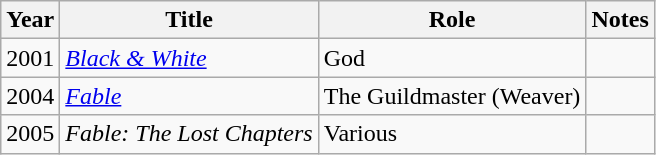<table class="wikitable sortable">
<tr>
<th>Year</th>
<th>Title</th>
<th>Role</th>
<th class="unsortable">Notes</th>
</tr>
<tr>
<td>2001</td>
<td><em><a href='#'>Black & White</a></em></td>
<td>God</td>
<td></td>
</tr>
<tr>
<td>2004</td>
<td><a href='#'><em>Fable</em></a></td>
<td>The Guildmaster (Weaver)</td>
<td></td>
</tr>
<tr>
<td>2005</td>
<td><em>Fable: The Lost Chapters</em></td>
<td>Various</td>
<td></td>
</tr>
</table>
